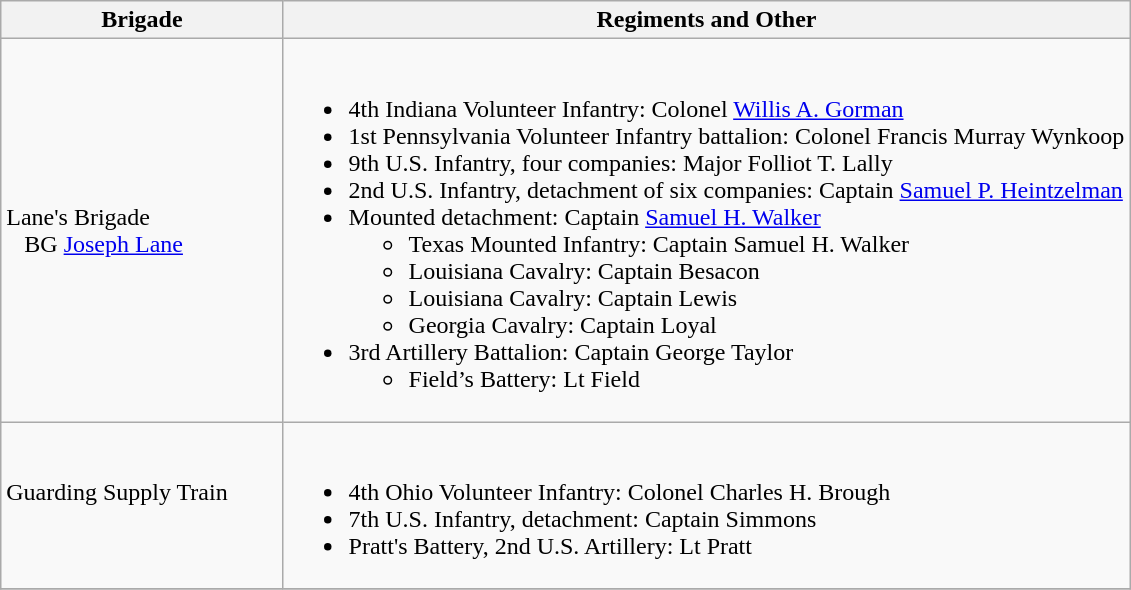<table class="wikitable">
<tr>
<th width=25%>Brigade</th>
<th>Regiments and Other</th>
</tr>
<tr>
<td>Lane's Brigade<br>  
BG <a href='#'>Joseph Lane</a></td>
<td><br><ul><li>4th Indiana Volunteer Infantry: Colonel <a href='#'>Willis A. Gorman</a></li><li>1st Pennsylvania Volunteer Infantry battalion: Colonel Francis Murray Wynkoop</li><li>9th U.S. Infantry, four companies: Major Folliot T. Lally</li><li>2nd U.S. Infantry, detachment of six companies: Captain <a href='#'>Samuel P. Heintzelman</a></li><li>Mounted detachment: Captain <a href='#'>Samuel H. Walker</a><ul><li>Texas Mounted Infantry: Captain Samuel H. Walker</li><li>Louisiana Cavalry: Captain Besacon</li><li>Louisiana Cavalry: Captain Lewis</li><li>Georgia Cavalry: Captain Loyal</li></ul></li><li>3rd Artillery Battalion: Captain George Taylor<ul><li>Field’s Battery: Lt Field</li></ul></li></ul></td>
</tr>
<tr>
<td>Guarding Supply Train<br>  </td>
<td><br><ul><li>4th Ohio Volunteer Infantry: Colonel Charles H. Brough</li><li>7th U.S. Infantry, detachment: Captain Simmons</li><li>Pratt's Battery, 2nd U.S. Artillery: Lt Pratt</li></ul></td>
</tr>
<tr>
</tr>
</table>
